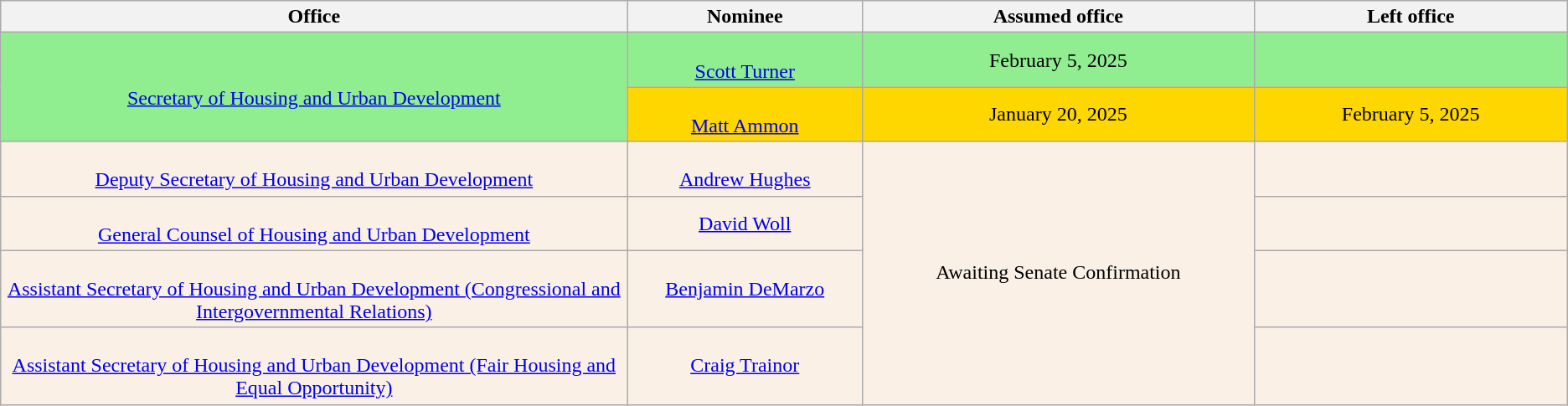<table class="wikitable sortable" style="text-align:center">
<tr>
<th style="width:40%;">Office</th>
<th style="width:15%;">Nominee</th>
<th style="width:25%;" data-sort- type="date">Assumed office</th>
<th style="width:20%;" data-sort- type="date">Left office</th>
</tr>
<tr style="background:lightgreen">
<td rowspan="2"><br><a href='#'>Secretary of Housing and Urban Development</a></td>
<td><br><a href='#'>Scott Turner</a></td>
<td>February 5, 2025<br></td>
<td></td>
</tr>
<tr style="background:gold">
<td><br><a href='#'>Matt Ammon</a></td>
<td>January 20, 2025</td>
<td>February 5, 2025</td>
</tr>
<tr style="background:linen">
<td><br><a href='#'>Deputy Secretary of Housing and Urban Development</a></td>
<td><br><a href='#'>Andrew Hughes</a></td>
<td rowspan="4">Awaiting Senate Confirmation</td>
<td></td>
</tr>
<tr style="background:linen">
<td><br><a href='#'>General Counsel of Housing and Urban Development</a></td>
<td><a href='#'>David Woll</a></td>
<td></td>
</tr>
<tr style="background:linen">
<td><br><a href='#'>Assistant Secretary of Housing and Urban Development (Congressional and Intergovernmental Relations)</a></td>
<td><a href='#'>Benjamin DeMarzo</a></td>
<td></td>
</tr>
<tr style="background:linen">
<td><br><a href='#'>Assistant Secretary of Housing and Urban Development (Fair Housing and Equal Opportunity)</a></td>
<td><a href='#'>Craig Trainor</a></td>
<td></td>
</tr>
</table>
